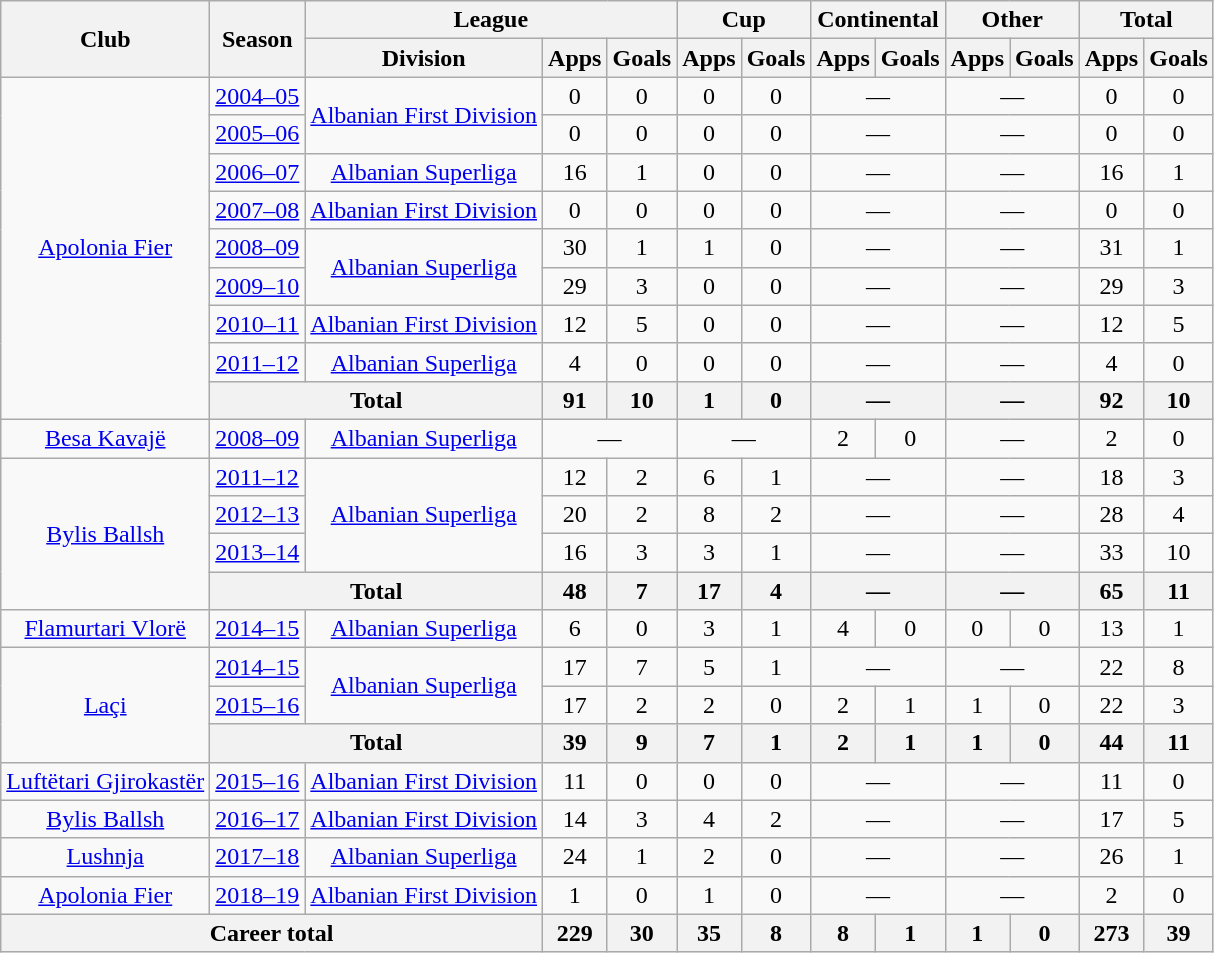<table class="wikitable" style="text-align:center">
<tr>
<th rowspan="2">Club</th>
<th rowspan="2">Season</th>
<th colspan="3">League</th>
<th colspan="2">Cup</th>
<th colspan="2">Continental</th>
<th colspan="2">Other</th>
<th colspan="2">Total</th>
</tr>
<tr>
<th>Division</th>
<th>Apps</th>
<th>Goals</th>
<th>Apps</th>
<th>Goals</th>
<th>Apps</th>
<th>Goals</th>
<th>Apps</th>
<th>Goals</th>
<th>Apps</th>
<th>Goals</th>
</tr>
<tr>
<td rowspan="9"><a href='#'>Apolonia Fier</a></td>
<td><a href='#'>2004–05</a></td>
<td rowspan="2"><a href='#'>Albanian First Division</a></td>
<td>0</td>
<td>0</td>
<td>0</td>
<td>0</td>
<td colspan="2">—</td>
<td colspan="2">—</td>
<td>0</td>
<td>0</td>
</tr>
<tr>
<td><a href='#'>2005–06</a></td>
<td>0</td>
<td>0</td>
<td>0</td>
<td>0</td>
<td colspan="2">—</td>
<td colspan="2">—</td>
<td>0</td>
<td>0</td>
</tr>
<tr>
<td><a href='#'>2006–07</a></td>
<td rowspan="1"><a href='#'>Albanian Superliga</a></td>
<td>16</td>
<td>1</td>
<td>0</td>
<td>0</td>
<td colspan="2">—</td>
<td colspan="2">—</td>
<td>16</td>
<td>1</td>
</tr>
<tr>
<td><a href='#'>2007–08</a></td>
<td rowspan="1"><a href='#'>Albanian First Division</a></td>
<td>0</td>
<td>0</td>
<td>0</td>
<td>0</td>
<td colspan="2">—</td>
<td colspan="2">—</td>
<td>0</td>
<td>0</td>
</tr>
<tr>
<td><a href='#'>2008–09</a></td>
<td rowspan="2"><a href='#'>Albanian Superliga</a></td>
<td>30</td>
<td>1</td>
<td>1</td>
<td>0</td>
<td colspan="2">—</td>
<td colspan="2">—</td>
<td>31</td>
<td>1</td>
</tr>
<tr>
<td><a href='#'>2009–10</a></td>
<td>29</td>
<td>3</td>
<td>0</td>
<td>0</td>
<td colspan="2">—</td>
<td colspan="2">—</td>
<td>29</td>
<td>3</td>
</tr>
<tr>
<td><a href='#'>2010–11</a></td>
<td rowspan="1"><a href='#'>Albanian First Division</a></td>
<td>12</td>
<td>5</td>
<td>0</td>
<td>0</td>
<td colspan="2">—</td>
<td colspan="2">—</td>
<td>12</td>
<td>5</td>
</tr>
<tr>
<td><a href='#'>2011–12</a></td>
<td rowspan="1"><a href='#'>Albanian Superliga</a></td>
<td>4</td>
<td>0</td>
<td>0</td>
<td>0</td>
<td colspan="2">—</td>
<td colspan="2">—</td>
<td>4</td>
<td>0</td>
</tr>
<tr>
<th colspan="2">Total</th>
<th>91</th>
<th>10</th>
<th>1</th>
<th>0</th>
<th colspan="2">—</th>
<th colspan="2">—</th>
<th>92</th>
<th>10</th>
</tr>
<tr>
<td rowspan="1"><a href='#'>Besa Kavajë</a></td>
<td><a href='#'>2008–09</a></td>
<td rowspan="1"><a href='#'>Albanian Superliga</a></td>
<td colspan="2">—</td>
<td colspan="2">—</td>
<td>2</td>
<td>0</td>
<td colspan="2">—</td>
<td>2</td>
<td>0</td>
</tr>
<tr>
<td rowspan="4"><a href='#'>Bylis Ballsh</a></td>
<td><a href='#'>2011–12</a></td>
<td rowspan="3"><a href='#'>Albanian Superliga</a></td>
<td>12</td>
<td>2</td>
<td>6</td>
<td>1</td>
<td colspan="2">—</td>
<td colspan="2">—</td>
<td>18</td>
<td>3</td>
</tr>
<tr>
<td><a href='#'>2012–13</a></td>
<td>20</td>
<td>2</td>
<td>8</td>
<td>2</td>
<td colspan="2">—</td>
<td colspan="2">—</td>
<td>28</td>
<td>4</td>
</tr>
<tr>
<td><a href='#'>2013–14</a></td>
<td>16</td>
<td>3</td>
<td>3</td>
<td>1</td>
<td colspan="2">—</td>
<td colspan="2">—</td>
<td>33</td>
<td>10</td>
</tr>
<tr>
<th colspan="2">Total</th>
<th>48</th>
<th>7</th>
<th>17</th>
<th>4</th>
<th colspan="2">—</th>
<th colspan="2">—</th>
<th>65</th>
<th>11</th>
</tr>
<tr>
<td rowspan="1"><a href='#'>Flamurtari Vlorë</a></td>
<td><a href='#'>2014–15</a></td>
<td rowspan="1"><a href='#'>Albanian Superliga</a></td>
<td>6</td>
<td>0</td>
<td>3</td>
<td>1</td>
<td>4</td>
<td>0</td>
<td>0</td>
<td>0</td>
<td>13</td>
<td>1</td>
</tr>
<tr>
<td rowspan="3"><a href='#'>Laçi</a></td>
<td><a href='#'>2014–15</a></td>
<td rowspan="2"><a href='#'>Albanian Superliga</a></td>
<td>17</td>
<td>7</td>
<td>5</td>
<td>1</td>
<td colspan="2">—</td>
<td colspan="2">—</td>
<td>22</td>
<td>8</td>
</tr>
<tr>
<td><a href='#'>2015–16</a></td>
<td>17</td>
<td>2</td>
<td>2</td>
<td>0</td>
<td>2</td>
<td>1</td>
<td>1</td>
<td>0</td>
<td>22</td>
<td>3</td>
</tr>
<tr>
<th colspan="2">Total</th>
<th>39</th>
<th>9</th>
<th>7</th>
<th>1</th>
<th>2</th>
<th>1</th>
<th>1</th>
<th>0</th>
<th>44</th>
<th>11</th>
</tr>
<tr>
<td rowspan="1"><a href='#'>Luftëtari Gjirokastër</a></td>
<td><a href='#'>2015–16</a></td>
<td rowspan="1"><a href='#'>Albanian First Division</a></td>
<td>11</td>
<td>0</td>
<td>0</td>
<td>0</td>
<td colspan="2">—</td>
<td colspan="2">—</td>
<td>11</td>
<td>0</td>
</tr>
<tr>
<td rowspan="1"><a href='#'>Bylis Ballsh</a></td>
<td><a href='#'>2016–17</a></td>
<td rowspan="1"><a href='#'>Albanian First Division</a></td>
<td>14</td>
<td>3</td>
<td>4</td>
<td>2</td>
<td colspan="2">—</td>
<td colspan="2">—</td>
<td>17</td>
<td>5</td>
</tr>
<tr>
<td rowspan="1"><a href='#'>Lushnja</a></td>
<td><a href='#'>2017–18</a></td>
<td rowspan="1"><a href='#'>Albanian Superliga</a></td>
<td>24</td>
<td>1</td>
<td>2</td>
<td>0</td>
<td colspan="2">—</td>
<td colspan="2">—</td>
<td>26</td>
<td>1</td>
</tr>
<tr>
<td rowspan="1"><a href='#'>Apolonia Fier</a></td>
<td><a href='#'>2018–19</a></td>
<td rowspan="1"><a href='#'>Albanian First Division</a></td>
<td>1</td>
<td>0</td>
<td>1</td>
<td>0</td>
<td colspan="2">—</td>
<td colspan="2">—</td>
<td>2</td>
<td>0</td>
</tr>
<tr>
<th colspan="3">Career total</th>
<th>229</th>
<th>30</th>
<th>35</th>
<th>8</th>
<th>8</th>
<th>1</th>
<th>1</th>
<th>0</th>
<th>273</th>
<th>39</th>
</tr>
</table>
